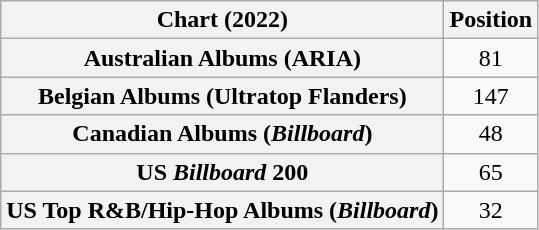<table class="wikitable sortable plainrowheaders" style="text-align:center">
<tr>
<th scope="col">Chart (2022)</th>
<th scope="col">Position</th>
</tr>
<tr>
<th scope="row">Australian Albums (ARIA)</th>
<td>81</td>
</tr>
<tr>
<th scope="row">Belgian Albums (Ultratop Flanders)</th>
<td>147</td>
</tr>
<tr>
<th scope="row">Canadian Albums (<em>Billboard</em>)</th>
<td>48</td>
</tr>
<tr>
<th scope="row">US <em>Billboard</em> 200</th>
<td>65</td>
</tr>
<tr>
<th scope="row">US Top R&B/Hip-Hop Albums (<em>Billboard</em>)</th>
<td>32</td>
</tr>
</table>
